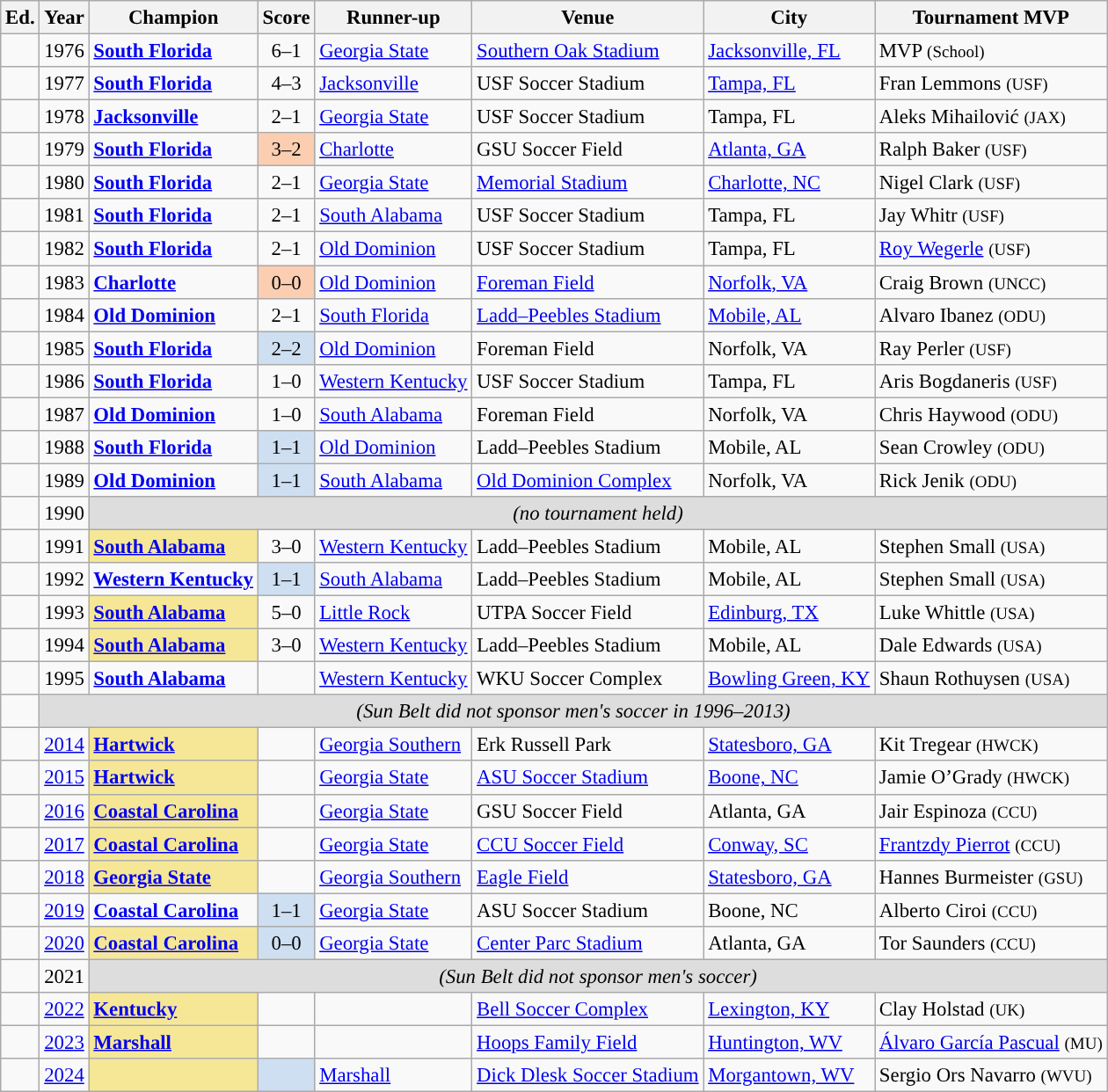<table class="wikitable sortable"; style= "font-size: 95%">
<tr>
<th width=px>Ed.</th>
<th width=px>Year</th>
<th width=px>Champion</th>
<th width=px>Score</th>
<th width=px>Runner-up</th>
<th width=px>Venue</th>
<th width=px>City</th>
<th width=px>Tournament MVP</th>
</tr>
<tr>
<td></td>
<td>1976</td>
<td><strong><a href='#'>South Florida</a></strong></td>
<td align=center>6–1</td>
<td><a href='#'>Georgia State</a></td>
<td><a href='#'>Southern Oak Stadium</a></td>
<td><a href='#'>Jacksonville, FL</a></td>
<td>MVP <small>(School)</small></td>
</tr>
<tr>
<td></td>
<td>1977</td>
<td><strong><a href='#'>South Florida</a></strong> </td>
<td align=center>4–3</td>
<td><a href='#'>Jacksonville</a></td>
<td>USF Soccer Stadium</td>
<td><a href='#'>Tampa, FL</a></td>
<td>Fran Lemmons <small>(USF)</small></td>
</tr>
<tr>
<td></td>
<td>1978</td>
<td><strong><a href='#'>Jacksonville</a></strong></td>
<td align=center>2–1</td>
<td><a href='#'>Georgia State</a></td>
<td>USF Soccer Stadium</td>
<td>Tampa, FL</td>
<td>Aleks Mihailović <small>(JAX)</small></td>
</tr>
<tr>
<td></td>
<td>1979</td>
<td><strong><a href='#'>South Florida</a></strong> </td>
<td style="background-color:#FBCEB1" align=center>3–2 </td>
<td><a href='#'>Charlotte</a></td>
<td>GSU Soccer Field</td>
<td><a href='#'>Atlanta, GA</a></td>
<td>Ralph Baker <small>(USF)</small></td>
</tr>
<tr>
<td></td>
<td>1980</td>
<td><strong><a href='#'>South Florida</a></strong> </td>
<td align=center>2–1</td>
<td><a href='#'>Georgia State</a></td>
<td><a href='#'>Memorial Stadium</a></td>
<td><a href='#'>Charlotte, NC</a></td>
<td>Nigel Clark <small>(USF)</small></td>
</tr>
<tr>
<td></td>
<td>1981</td>
<td><strong><a href='#'>South Florida</a></strong> </td>
<td align=center>2–1</td>
<td><a href='#'>South Alabama</a></td>
<td>USF Soccer Stadium</td>
<td>Tampa, FL</td>
<td>Jay Whitr <small>(USF)</small></td>
</tr>
<tr>
<td></td>
<td>1982</td>
<td><strong><a href='#'>South Florida</a></strong> </td>
<td align=center>2–1</td>
<td><a href='#'>Old Dominion</a></td>
<td>USF Soccer Stadium</td>
<td>Tampa, FL</td>
<td><a href='#'>Roy Wegerle</a> <small>(USF)</small></td>
</tr>
<tr>
<td></td>
<td>1983</td>
<td><strong><a href='#'>Charlotte</a></strong></td>
<td style="background-color:#FBCEB1" align=center>0–0 </td>
<td><a href='#'>Old Dominion</a></td>
<td><a href='#'>Foreman Field</a></td>
<td><a href='#'>Norfolk, VA</a></td>
<td>Craig Brown <small>(UNCC)</small></td>
</tr>
<tr>
<td></td>
<td>1984</td>
<td><strong><a href='#'>Old Dominion</a></strong></td>
<td align=center>2–1</td>
<td><a href='#'>South Florida</a></td>
<td><a href='#'>Ladd–Peebles Stadium</a></td>
<td><a href='#'>Mobile, AL</a></td>
<td>Alvaro Ibanez <small>(ODU)</small></td>
</tr>
<tr>
<td></td>
<td>1985</td>
<td><strong><a href='#'>South Florida</a></strong> </td>
<td style="background-color:#cedff2" align="center">2–2 </td>
<td><a href='#'>Old Dominion</a></td>
<td>Foreman Field</td>
<td>Norfolk, VA</td>
<td>Ray Perler <small>(USF)</small></td>
</tr>
<tr>
<td></td>
<td>1986</td>
<td><strong><a href='#'>South Florida</a></strong> </td>
<td align=center>1–0</td>
<td><a href='#'>Western Kentucky</a></td>
<td>USF Soccer Stadium</td>
<td>Tampa, FL</td>
<td>Aris Bogdaneris <small>(USF)</small></td>
</tr>
<tr>
<td></td>
<td>1987</td>
<td><strong><a href='#'>Old Dominion</a></strong> </td>
<td align=center>1–0</td>
<td><a href='#'>South Alabama</a></td>
<td>Foreman Field</td>
<td>Norfolk, VA</td>
<td>Chris Haywood <small>(ODU)</small></td>
</tr>
<tr>
<td></td>
<td>1988</td>
<td><strong><a href='#'>South Florida</a></strong> </td>
<td style="background-color:#cedff2" align="center">1–1 </td>
<td><a href='#'>Old Dominion</a></td>
<td>Ladd–Peebles Stadium</td>
<td>Mobile, AL</td>
<td>Sean Crowley <small>(ODU)</small></td>
</tr>
<tr>
<td></td>
<td>1989</td>
<td><strong><a href='#'>Old Dominion</a></strong> </td>
<td style="background-color:#cedff2" align="center">1–1 </td>
<td><a href='#'>South Alabama</a></td>
<td><a href='#'>Old Dominion Complex</a></td>
<td>Norfolk, VA</td>
<td>Rick Jenik <small>(ODU)</small></td>
</tr>
<tr>
<td></td>
<td>1990</td>
<td colspan="6" style= "text-align:center; background:#dddddd"><em>(no tournament held)</em></td>
</tr>
<tr>
<td></td>
<td>1991</td>
<td bgcolor=#F6E797><strong><a href='#'>South Alabama</a></strong></td>
<td align=center>3–0</td>
<td><a href='#'>Western Kentucky</a></td>
<td>Ladd–Peebles Stadium</td>
<td>Mobile, AL</td>
<td>Stephen Small <small>(USA)</small></td>
</tr>
<tr>
<td></td>
<td>1992</td>
<td><strong><a href='#'>Western Kentucky</a></strong></td>
<td style="background-color:#cedff2" align="center">1–1 </td>
<td><a href='#'>South Alabama</a></td>
<td>Ladd–Peebles Stadium</td>
<td>Mobile, AL</td>
<td>Stephen Small <small>(USA)</small></td>
</tr>
<tr>
<td></td>
<td>1993</td>
<td bgcolor=#F6E797><strong><a href='#'>South Alabama</a></strong> </td>
<td align=center>5–0</td>
<td><a href='#'>Little Rock</a></td>
<td>UTPA Soccer Field</td>
<td><a href='#'>Edinburg, TX</a></td>
<td>Luke Whittle <small>(USA)</small></td>
</tr>
<tr>
<td></td>
<td>1994</td>
<td bgcolor=#F6E797><strong><a href='#'>South Alabama</a></strong> </td>
<td align=center>3–0</td>
<td><a href='#'>Western Kentucky</a></td>
<td>Ladd–Peebles Stadium</td>
<td>Mobile, AL</td>
<td>Dale Edwards <small>(USA)</small></td>
</tr>
<tr>
<td></td>
<td>1995</td>
<td><strong><a href='#'>South Alabama</a></strong> </td>
<td></td>
<td><a href='#'>Western Kentucky</a></td>
<td>WKU Soccer Complex</td>
<td><a href='#'>Bowling Green, KY</a></td>
<td>Shaun Rothuysen <small>(USA)</small></td>
</tr>
<tr>
<td></td>
<td colspan="7" style= "text-align:center; background:#dddddd"><em>(Sun Belt did not sponsor men's soccer in 1996–2013)</em></td>
</tr>
<tr>
<td></td>
<td><a href='#'>2014</a></td>
<td bgcolor=#F6E797><strong><a href='#'>Hartwick</a></strong></td>
<td></td>
<td><a href='#'>Georgia Southern</a></td>
<td>Erk Russell Park</td>
<td><a href='#'>Statesboro, GA</a></td>
<td>Kit Tregear <small>(HWCK)</small></td>
</tr>
<tr>
<td></td>
<td><a href='#'>2015</a></td>
<td bgcolor=#F6E797><strong><a href='#'>Hartwick</a></strong> </td>
<td></td>
<td><a href='#'>Georgia State</a></td>
<td><a href='#'>ASU Soccer Stadium</a></td>
<td><a href='#'>Boone, NC</a></td>
<td>Jamie O’Grady <small>(HWCK)</small></td>
</tr>
<tr>
<td></td>
<td><a href='#'>2016</a></td>
<td bgcolor=#F6E797><strong><a href='#'>Coastal Carolina</a></strong></td>
<td></td>
<td><a href='#'>Georgia State</a></td>
<td>GSU Soccer Field</td>
<td>Atlanta, GA</td>
<td>Jair Espinoza <small>(CCU)</small></td>
</tr>
<tr>
<td></td>
<td><a href='#'>2017</a></td>
<td bgcolor=#F6E797><strong><a href='#'>Coastal Carolina</a></strong> </td>
<td></td>
<td><a href='#'>Georgia State</a></td>
<td><a href='#'>CCU Soccer Field</a></td>
<td><a href='#'>Conway, SC</a></td>
<td><a href='#'>Frantzdy Pierrot</a> <small>(CCU)</small></td>
</tr>
<tr>
<td></td>
<td><a href='#'>2018</a></td>
<td bgcolor=#F6E797><strong><a href='#'>Georgia State</a></strong></td>
<td></td>
<td><a href='#'>Georgia Southern</a></td>
<td><a href='#'>Eagle Field</a></td>
<td><a href='#'>Statesboro, GA</a></td>
<td>Hannes Burmeister <small>(GSU)</small></td>
</tr>
<tr>
<td></td>
<td><a href='#'>2019</a></td>
<td><strong><a href='#'>Coastal Carolina</a></strong> </td>
<td style="background-color:#cedff2" align="center">1–1 </td>
<td><a href='#'>Georgia State</a></td>
<td>ASU Soccer Stadium</td>
<td>Boone, NC</td>
<td>Alberto Ciroi <small>(CCU)</small></td>
</tr>
<tr>
<td></td>
<td><a href='#'>2020</a></td>
<td bgcolor=#F6E797><strong><a href='#'>Coastal Carolina</a></strong> </td>
<td bgcolor=#cedff2 align=center>0–0 </td>
<td><a href='#'>Georgia State</a></td>
<td><a href='#'>Center Parc Stadium</a></td>
<td>Atlanta, GA</td>
<td>Tor Saunders <small>(CCU)</small></td>
</tr>
<tr>
<td></td>
<td>2021</td>
<td colspan="6" style= "text-align:center; background:#dddddd"><em>(Sun Belt did not sponsor men's soccer)</em></td>
</tr>
<tr>
<td></td>
<td><a href='#'>2022</a></td>
<td bgcolor=#F6E797><strong><a href='#'>Kentucky</a></strong> </td>
<td></td>
<td></td>
<td><a href='#'>Bell Soccer Complex</a></td>
<td><a href='#'>Lexington, KY</a></td>
<td>Clay Holstad <small>(UK)</small></td>
</tr>
<tr>
<td></td>
<td><a href='#'>2023</a></td>
<td bgcolor=#F6E797><strong><a href='#'>Marshall</a></strong> </td>
<td></td>
<td></td>
<td><a href='#'>Hoops Family Field</a></td>
<td><a href='#'>Huntington, WV</a></td>
<td><a href='#'>Álvaro García Pascual</a> <small>(MU)</small></td>
</tr>
<tr>
<td></td>
<td><a href='#'>2024</a></td>
<td bgcolor=#F6E797><strong></strong> </td>
<td bgcolor=#cedff2></td>
<td><a href='#'>Marshall</a></td>
<td><a href='#'>Dick Dlesk Soccer Stadium</a></td>
<td><a href='#'>Morgantown, WV</a></td>
<td>Sergio Ors Navarro <small>(WVU)</small></td>
</tr>
</table>
